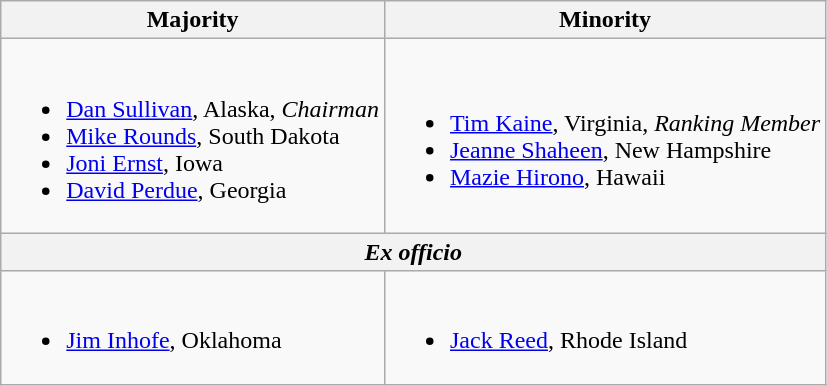<table class=wikitable>
<tr>
<th>Majority</th>
<th>Minority</th>
</tr>
<tr>
<td><br><ul><li><a href='#'>Dan Sullivan</a>, Alaska, <em>Chairman</em></li><li><a href='#'>Mike Rounds</a>, South Dakota</li><li><a href='#'>Joni Ernst</a>, Iowa</li><li><a href='#'>David Perdue</a>, Georgia</li></ul></td>
<td><br><ul><li><a href='#'>Tim Kaine</a>, Virginia, <em>Ranking Member</em></li><li><a href='#'>Jeanne Shaheen</a>, New Hampshire</li><li><a href='#'>Mazie Hirono</a>, Hawaii</li></ul></td>
</tr>
<tr>
<th colspan=2><em>Ex officio</em></th>
</tr>
<tr>
<td><br><ul><li><a href='#'>Jim Inhofe</a>, Oklahoma</li></ul></td>
<td><br><ul><li><a href='#'>Jack Reed</a>, Rhode Island</li></ul></td>
</tr>
</table>
